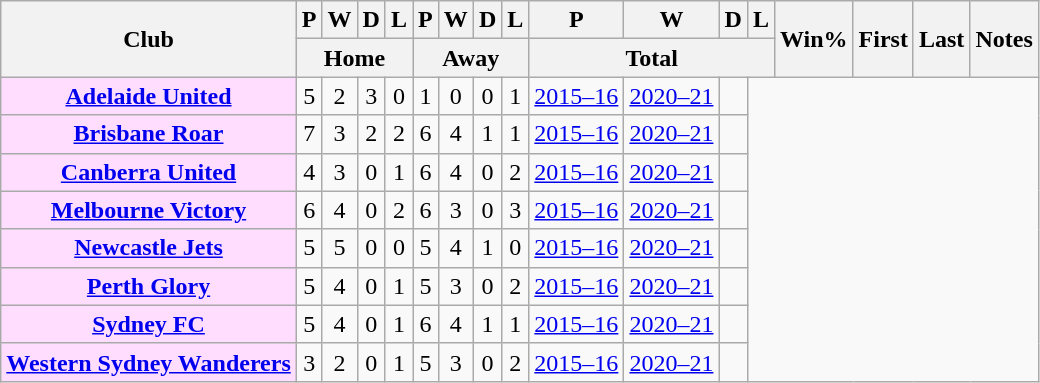<table class="wikitable plainrowheaders sortable" style="text-align:center">
<tr>
<th scope=col rowspan=2>Club</th>
<th scope=col>P</th>
<th scope=col>W</th>
<th scope=col>D</th>
<th scope=col>L</th>
<th scope=col>P</th>
<th scope=col>W</th>
<th scope=col>D</th>
<th scope=col>L</th>
<th scope=col>P</th>
<th scope=col>W</th>
<th scope=col>D</th>
<th scope=col>L</th>
<th rowspan=2 scope=col>Win%</th>
<th rowspan=2 scope=col>First</th>
<th rowspan=2 scope=col>Last</th>
<th class="unsortable" rowspan=2 scope=col>Notes</th>
</tr>
<tr class="unsortable">
<th colspan=4>Home</th>
<th colspan=4>Away</th>
<th colspan=4>Total</th>
</tr>
<tr>
<th scope=row style=background:#FFDDFF><a href='#'>Adelaide United</a> </th>
<td>5</td>
<td>2</td>
<td>3</td>
<td>0</td>
<td>1</td>
<td>0</td>
<td>0</td>
<td>1<br></td>
<td><a href='#'>2015–16</a></td>
<td><a href='#'>2020–21</a></td>
<td></td>
</tr>
<tr>
<th scope=row style=background:#FFDDFF><a href='#'>Brisbane Roar</a> </th>
<td>7</td>
<td>3</td>
<td>2</td>
<td>2</td>
<td>6</td>
<td>4</td>
<td>1</td>
<td>1<br></td>
<td><a href='#'>2015–16</a></td>
<td><a href='#'>2020–21</a></td>
<td></td>
</tr>
<tr>
<th scope=row style=background:#FFDDFF><a href='#'>Canberra United</a> </th>
<td>4</td>
<td>3</td>
<td>0</td>
<td>1</td>
<td>6</td>
<td>4</td>
<td>0</td>
<td>2<br></td>
<td><a href='#'>2015–16</a></td>
<td><a href='#'>2020–21</a></td>
<td></td>
</tr>
<tr>
<th scope=row style=background:#FFDDFF><a href='#'>Melbourne Victory</a> </th>
<td>6</td>
<td>4</td>
<td>0</td>
<td>2</td>
<td>6</td>
<td>3</td>
<td>0</td>
<td>3<br></td>
<td><a href='#'>2015–16</a></td>
<td><a href='#'>2020–21</a></td>
<td></td>
</tr>
<tr>
<th scope=row style=background:#FFDDFF><a href='#'>Newcastle Jets</a> </th>
<td>5</td>
<td>5</td>
<td>0</td>
<td>0</td>
<td>5</td>
<td>4</td>
<td>1</td>
<td>0<br></td>
<td><a href='#'>2015–16</a></td>
<td><a href='#'>2020–21</a></td>
<td></td>
</tr>
<tr>
<th scope=row style=background:#FFDDFF><a href='#'>Perth Glory</a> </th>
<td>5</td>
<td>4</td>
<td>0</td>
<td>1</td>
<td>5</td>
<td>3</td>
<td>0</td>
<td>2<br></td>
<td><a href='#'>2015–16</a></td>
<td><a href='#'>2020–21</a></td>
<td></td>
</tr>
<tr>
<th scope=row style=background:#FFDDFF><a href='#'>Sydney FC</a> </th>
<td>5</td>
<td>4</td>
<td>0</td>
<td>1</td>
<td>6</td>
<td>4</td>
<td>1</td>
<td>1<br></td>
<td><a href='#'>2015–16</a></td>
<td><a href='#'>2020–21</a></td>
<td></td>
</tr>
<tr>
<th scope=row style=background:#FFDDFF><a href='#'>Western Sydney Wanderers</a> </th>
<td>3</td>
<td>2</td>
<td>0</td>
<td>1</td>
<td>5</td>
<td>3</td>
<td>0</td>
<td>2<br></td>
<td><a href='#'>2015–16</a></td>
<td><a href='#'>2020–21</a></td>
<td></td>
</tr>
</table>
